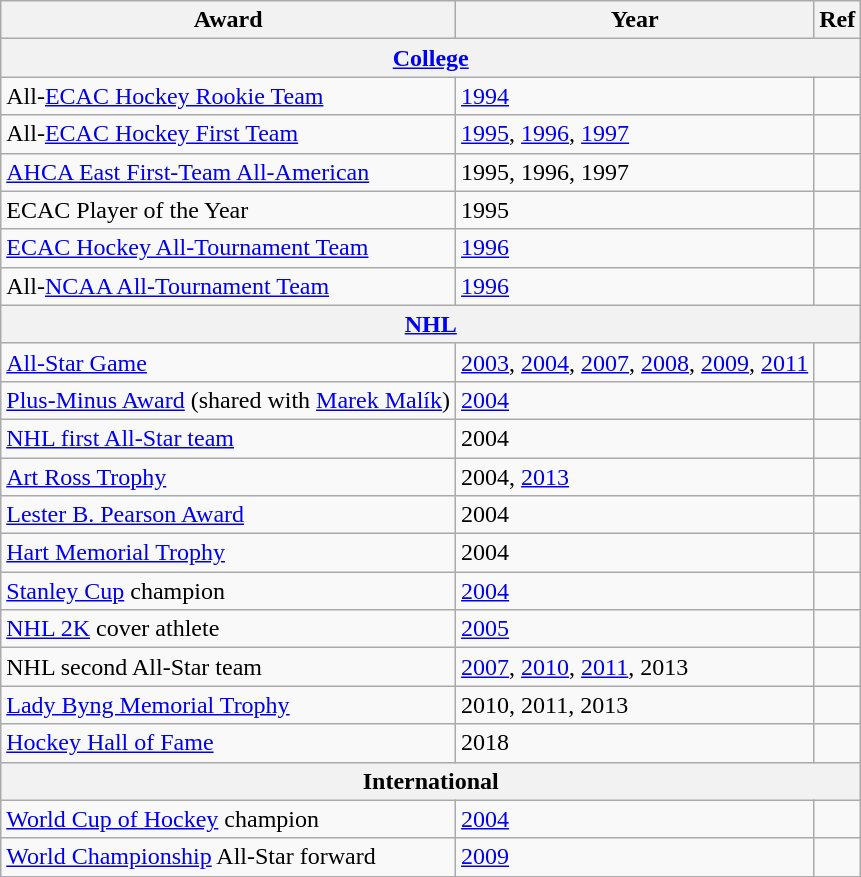<table class="wikitable">
<tr>
<th>Award</th>
<th>Year</th>
<th>Ref</th>
</tr>
<tr>
<th colspan="3"><a href='#'>College</a></th>
</tr>
<tr>
<td>All-<a href='#'>ECAC Hockey Rookie Team</a></td>
<td><a href='#'>1994</a></td>
<td></td>
</tr>
<tr>
<td>All-<a href='#'>ECAC Hockey First Team</a></td>
<td><a href='#'>1995</a>, <a href='#'>1996</a>, <a href='#'>1997</a></td>
<td></td>
</tr>
<tr>
<td><a href='#'>AHCA East First-Team All-American</a></td>
<td>1995, 1996, 1997</td>
<td></td>
</tr>
<tr>
<td>ECAC Player of the Year</td>
<td>1995</td>
<td></td>
</tr>
<tr>
<td><a href='#'>ECAC Hockey All-Tournament Team</a></td>
<td><a href='#'>1996</a></td>
<td></td>
</tr>
<tr>
<td>All-<a href='#'>NCAA All-Tournament Team</a></td>
<td><a href='#'>1996</a></td>
<td></td>
</tr>
<tr>
<th colspan="3"><a href='#'>NHL</a></th>
</tr>
<tr>
<td><a href='#'>All-Star Game</a></td>
<td><a href='#'>2003</a>, <a href='#'>2004</a>, <a href='#'>2007</a>, <a href='#'>2008</a>, <a href='#'>2009</a>, <a href='#'>2011</a></td>
<td></td>
</tr>
<tr>
<td><a href='#'>Plus-Minus Award</a> (shared with <a href='#'>Marek Malík</a>)</td>
<td><a href='#'>2004</a></td>
<td></td>
</tr>
<tr>
<td><a href='#'>NHL first All-Star team</a></td>
<td>2004</td>
<td></td>
</tr>
<tr>
<td><a href='#'>Art Ross Trophy</a></td>
<td>2004, <a href='#'>2013</a></td>
<td></td>
</tr>
<tr>
<td><a href='#'>Lester B. Pearson Award</a></td>
<td>2004</td>
<td></td>
</tr>
<tr>
<td><a href='#'>Hart Memorial Trophy</a></td>
<td>2004</td>
<td></td>
</tr>
<tr>
<td><a href='#'>Stanley Cup</a> champion</td>
<td><a href='#'>2004</a></td>
<td></td>
</tr>
<tr>
<td><a href='#'>NHL 2K</a> cover athlete</td>
<td><a href='#'>2005</a></td>
<td></td>
</tr>
<tr>
<td>NHL second All-Star team</td>
<td><a href='#'>2007</a>, <a href='#'>2010</a>, <a href='#'>2011</a>, 2013</td>
<td></td>
</tr>
<tr>
<td><a href='#'>Lady Byng Memorial Trophy</a></td>
<td>2010, 2011, 2013</td>
<td></td>
</tr>
<tr>
<td><a href='#'>Hockey Hall of Fame</a></td>
<td>2018</td>
<td></td>
</tr>
<tr>
<th colspan="3">International</th>
</tr>
<tr>
<td><a href='#'>World Cup of Hockey</a> champion</td>
<td><a href='#'>2004</a></td>
<td></td>
</tr>
<tr>
<td><a href='#'>World Championship</a> All-Star forward</td>
<td><a href='#'>2009</a></td>
<td></td>
</tr>
</table>
